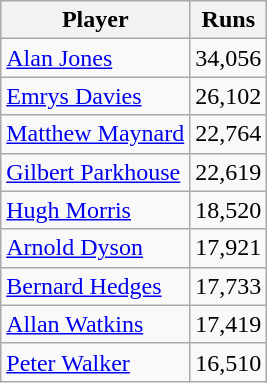<table class="wikitable">
<tr>
<th>Player</th>
<th>Runs</th>
</tr>
<tr>
<td><a href='#'>Alan Jones</a></td>
<td>34,056</td>
</tr>
<tr>
<td><a href='#'>Emrys Davies</a></td>
<td>26,102</td>
</tr>
<tr>
<td><a href='#'>Matthew Maynard</a></td>
<td>22,764</td>
</tr>
<tr>
<td><a href='#'>Gilbert Parkhouse</a></td>
<td>22,619</td>
</tr>
<tr>
<td><a href='#'>Hugh Morris</a></td>
<td>18,520</td>
</tr>
<tr>
<td><a href='#'>Arnold Dyson</a></td>
<td>17,921</td>
</tr>
<tr>
<td><a href='#'>Bernard Hedges</a></td>
<td>17,733</td>
</tr>
<tr>
<td><a href='#'>Allan Watkins</a></td>
<td>17,419</td>
</tr>
<tr>
<td><a href='#'>Peter Walker</a></td>
<td>16,510</td>
</tr>
</table>
